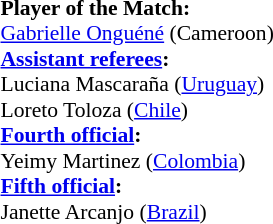<table width=50% style="font-size: 90%">
<tr>
<td><br><strong>Player of the Match:</strong>
<br><a href='#'>Gabrielle Onguéné</a> (Cameroon)<br><strong><a href='#'>Assistant referees</a>:</strong>
<br>Luciana Mascaraña (<a href='#'>Uruguay</a>)
<br>Loreto Toloza (<a href='#'>Chile</a>)
<br><strong><a href='#'>Fourth official</a>:</strong>
<br>Yeimy Martinez (<a href='#'>Colombia</a>)
<br><strong><a href='#'>Fifth official</a>:</strong>
<br>Janette Arcanjo (<a href='#'>Brazil</a>)</td>
</tr>
</table>
